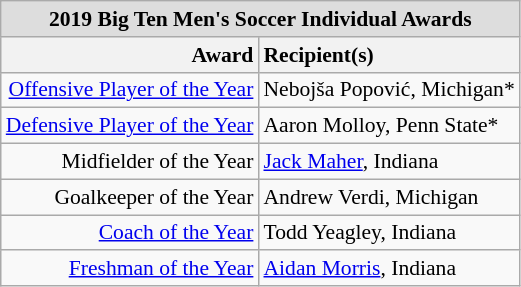<table class="wikitable" style="white-space:nowrap; font-size:90%;">
<tr>
<td colspan="2" style="text-align:center; background:#ddd;"><strong>2019 Big Ten Men's Soccer Individual Awards</strong></td>
</tr>
<tr>
<th style="text-align:right;">Award</th>
<th style="text-align:left;">Recipient(s)</th>
</tr>
<tr>
<td style="text-align:right;"><a href='#'>Offensive Player of the Year</a></td>
<td style="text-align:left;">Nebojša Popović, Michigan*</td>
</tr>
<tr>
<td style="text-align:right;"><a href='#'>Defensive Player of the Year</a></td>
<td style="text-align:left;">Aaron Molloy, Penn State*</td>
</tr>
<tr>
<td style="text-align:right;">Midfielder of the Year</td>
<td style="text-align:left;"><a href='#'>Jack Maher</a>, Indiana</td>
</tr>
<tr>
<td style="text-align:right;">Goalkeeper of the Year</td>
<td style="text-align:left;">Andrew Verdi, Michigan</td>
</tr>
<tr>
<td style="text-align:right;"><a href='#'>Coach of the Year</a></td>
<td style="text-align:left;">Todd Yeagley, Indiana</td>
</tr>
<tr>
<td style="text-align:right;"><a href='#'>Freshman of the Year</a></td>
<td style="text-align:left;"><a href='#'>Aidan Morris</a>, Indiana</td>
</tr>
</table>
